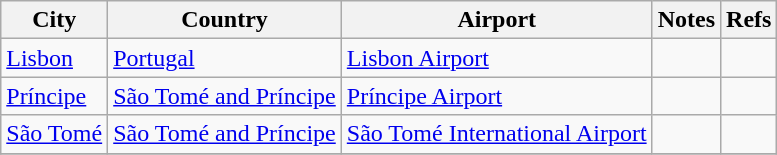<table class="sortable wikitable">
<tr>
<th>City</th>
<th>Country</th>
<th>Airport</th>
<th>Notes</th>
<th>Refs</th>
</tr>
<tr>
<td><a href='#'>Lisbon</a></td>
<td><a href='#'>Portugal</a></td>
<td><a href='#'>Lisbon Airport</a></td>
<td></td>
<td align=center></td>
</tr>
<tr>
<td><a href='#'>Príncipe</a></td>
<td><a href='#'>São Tomé and Príncipe</a></td>
<td><a href='#'>Príncipe Airport</a></td>
<td></td>
<td align=center></td>
</tr>
<tr>
<td><a href='#'>São Tomé</a></td>
<td><a href='#'>São Tomé and Príncipe</a></td>
<td><a href='#'>São Tomé International Airport</a></td>
<td></td>
<td align=center></td>
</tr>
<tr>
</tr>
</table>
